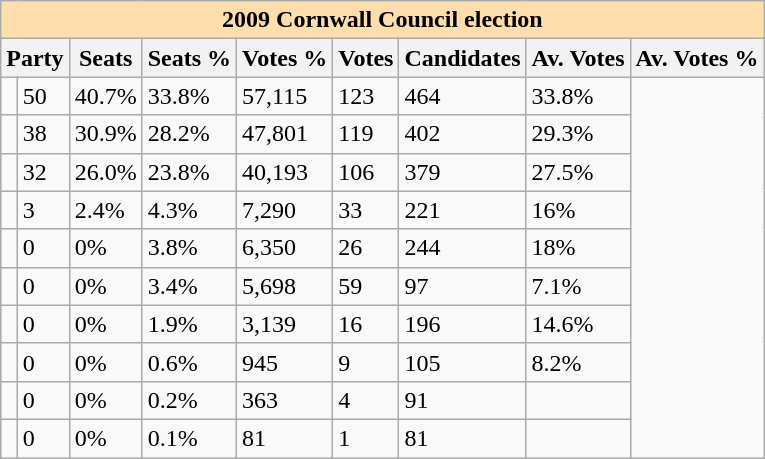<table class="wikitable">
<tr>
<th colspan="9" style="background:#ffdead;">2009 Cornwall Council election</th>
</tr>
<tr>
<th colspan=2>Party</th>
<th>Seats</th>
<th>Seats %</th>
<th>Votes %</th>
<th>Votes</th>
<th>Candidates</th>
<th>Av. Votes</th>
<th>Av. Votes %</th>
</tr>
<tr>
<td></td>
<td>50</td>
<td>40.7%</td>
<td>33.8%</td>
<td>57,115</td>
<td>123</td>
<td>464</td>
<td>33.8%</td>
</tr>
<tr>
<td></td>
<td>38</td>
<td>30.9%</td>
<td>28.2%</td>
<td>47,801</td>
<td>119</td>
<td>402</td>
<td>29.3%</td>
</tr>
<tr>
<td></td>
<td>32</td>
<td>26.0%</td>
<td>23.8%</td>
<td>40,193</td>
<td>106</td>
<td>379</td>
<td>27.5%</td>
</tr>
<tr>
<td></td>
<td>3</td>
<td>2.4%</td>
<td>4.3%</td>
<td>7,290</td>
<td>33</td>
<td>221</td>
<td>16%</td>
</tr>
<tr>
<td></td>
<td>0</td>
<td>0%</td>
<td>3.8%</td>
<td>6,350</td>
<td>26</td>
<td>244</td>
<td>18%</td>
</tr>
<tr>
<td></td>
<td>0</td>
<td>0%</td>
<td>3.4%</td>
<td>5,698</td>
<td>59</td>
<td>97</td>
<td>7.1%</td>
</tr>
<tr>
<td></td>
<td>0</td>
<td>0%</td>
<td>1.9%</td>
<td>3,139</td>
<td>16</td>
<td>196</td>
<td>14.6%</td>
</tr>
<tr>
<td></td>
<td>0</td>
<td>0%</td>
<td>0.6%</td>
<td>945</td>
<td>9</td>
<td>105</td>
<td>8.2%</td>
</tr>
<tr>
<td></td>
<td>0</td>
<td>0%</td>
<td>0.2%</td>
<td>363</td>
<td>4</td>
<td>91</td>
<td></td>
</tr>
<tr>
<td></td>
<td>0</td>
<td>0%</td>
<td>0.1%</td>
<td>81</td>
<td>1</td>
<td>81</td>
<td></td>
</tr>
</table>
